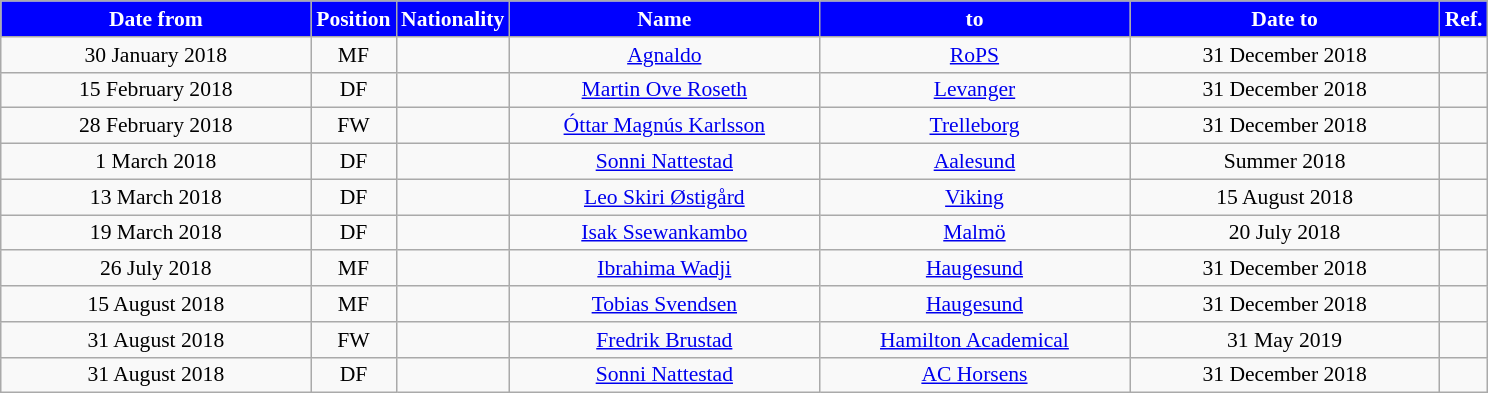<table class="wikitable" style="text-align:center; font-size:90%; ">
<tr>
<th style="background:#00f; color:white; width:200px;">Date from</th>
<th style="background:#00f; color:white; width:50px;">Position</th>
<th style="background:#00f; color:white; width:50px;">Nationality</th>
<th style="background:#00f; color:white; width:200px;">Name</th>
<th style="background:#00f; color:white; width:200px;">to</th>
<th style="background:#00f; color:white; width:200px;">Date to</th>
<th style="background:#00f; color:white; width:25px;">Ref.</th>
</tr>
<tr>
<td>30 January 2018</td>
<td>MF</td>
<td></td>
<td><a href='#'>Agnaldo</a></td>
<td><a href='#'>RoPS</a></td>
<td>31 December 2018</td>
<td></td>
</tr>
<tr>
<td>15 February 2018</td>
<td>DF</td>
<td></td>
<td><a href='#'>Martin Ove Roseth</a></td>
<td><a href='#'>Levanger</a></td>
<td>31 December 2018</td>
<td></td>
</tr>
<tr>
<td>28 February 2018</td>
<td>FW</td>
<td></td>
<td><a href='#'>Óttar Magnús Karlsson</a></td>
<td><a href='#'>Trelleborg</a></td>
<td>31 December 2018</td>
<td></td>
</tr>
<tr>
<td>1 March 2018</td>
<td>DF</td>
<td></td>
<td><a href='#'>Sonni Nattestad</a></td>
<td><a href='#'>Aalesund</a></td>
<td>Summer 2018</td>
<td></td>
</tr>
<tr>
<td>13 March 2018</td>
<td>DF</td>
<td></td>
<td><a href='#'>Leo Skiri Østigård</a></td>
<td><a href='#'>Viking</a></td>
<td>15 August 2018</td>
<td></td>
</tr>
<tr>
<td>19 March 2018</td>
<td>DF</td>
<td></td>
<td><a href='#'>Isak Ssewankambo</a></td>
<td><a href='#'>Malmö</a></td>
<td>20 July 2018</td>
<td></td>
</tr>
<tr>
<td>26 July 2018</td>
<td>MF</td>
<td></td>
<td><a href='#'>Ibrahima Wadji</a></td>
<td><a href='#'>Haugesund</a></td>
<td>31 December 2018</td>
<td></td>
</tr>
<tr>
<td>15 August 2018</td>
<td>MF</td>
<td></td>
<td><a href='#'>Tobias Svendsen</a></td>
<td><a href='#'>Haugesund</a></td>
<td>31 December 2018</td>
<td></td>
</tr>
<tr>
<td>31 August 2018</td>
<td>FW</td>
<td></td>
<td><a href='#'>Fredrik Brustad</a></td>
<td><a href='#'>Hamilton Academical</a></td>
<td>31 May 2019</td>
<td></td>
</tr>
<tr>
<td>31 August 2018</td>
<td>DF</td>
<td></td>
<td><a href='#'>Sonni Nattestad</a></td>
<td><a href='#'>AC Horsens</a></td>
<td>31 December 2018</td>
<td></td>
</tr>
</table>
